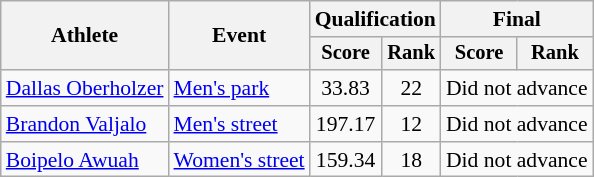<table class=wikitable style=text-align:center;font-size:90%>
<tr>
<th rowspan=2>Athlete</th>
<th rowspan=2>Event</th>
<th colspan=2>Qualification</th>
<th colspan=2>Final</th>
</tr>
<tr style=font-size:95%>
<th>Score</th>
<th>Rank</th>
<th>Score</th>
<th>Rank</th>
</tr>
<tr>
<td align=left><a href='#'>Dallas Oberholzer</a></td>
<td align=left><a href='#'>Men's park</a></td>
<td>33.83</td>
<td>22</td>
<td colspan="2">Did not advance</td>
</tr>
<tr>
<td align=left><a href='#'>Brandon Valjalo</a></td>
<td align=left><a href='#'>Men's street</a></td>
<td>197.17</td>
<td>12</td>
<td colspan="2">Did not advance</td>
</tr>
<tr>
<td align=left><a href='#'>Boipelo Awuah</a></td>
<td align=left><a href='#'>Women's street</a></td>
<td>159.34</td>
<td>18</td>
<td colspan="2">Did not advance</td>
</tr>
</table>
